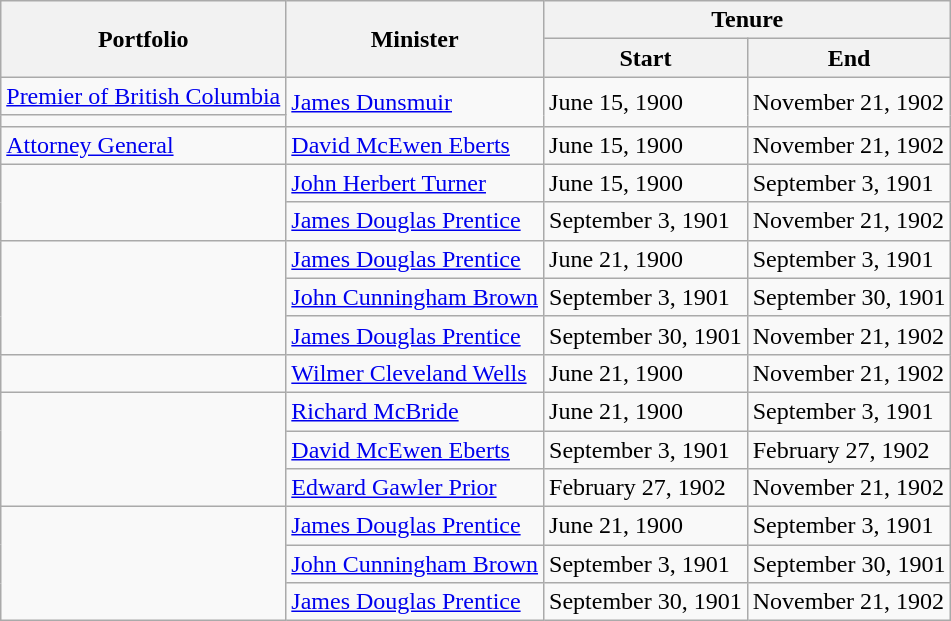<table class="wikitable sortable">
<tr>
<th colspan="1" rowspan="2">Portfolio</th>
<th rowspan="2">Minister</th>
<th colspan="2">Tenure</th>
</tr>
<tr>
<th>Start</th>
<th>End</th>
</tr>
<tr>
<td><a href='#'>Premier of British Columbia</a></td>
<td rowspan="2"><a href='#'>James Dunsmuir</a></td>
<td rowspan="2">June 15, 1900</td>
<td rowspan="2">November 21, 1902</td>
</tr>
<tr>
<td></td>
</tr>
<tr>
<td><a href='#'>Attorney General</a></td>
<td><a href='#'>David McEwen Eberts</a></td>
<td>June 15, 1900</td>
<td>November 21, 1902</td>
</tr>
<tr>
<td rowspan="2"></td>
<td><a href='#'>John Herbert Turner</a></td>
<td>June 15, 1900</td>
<td>September 3, 1901</td>
</tr>
<tr>
<td><a href='#'>James Douglas Prentice</a></td>
<td>September 3, 1901</td>
<td>November 21, 1902</td>
</tr>
<tr>
<td rowspan="3"></td>
<td><a href='#'>James Douglas Prentice</a></td>
<td>June 21, 1900</td>
<td>September 3, 1901</td>
</tr>
<tr>
<td><a href='#'>John Cunningham Brown</a></td>
<td>September 3, 1901</td>
<td>September 30, 1901</td>
</tr>
<tr>
<td><a href='#'>James Douglas Prentice</a></td>
<td>September 30, 1901</td>
<td>November 21, 1902</td>
</tr>
<tr>
<td></td>
<td><a href='#'>Wilmer Cleveland Wells</a></td>
<td>June 21, 1900</td>
<td>November 21, 1902</td>
</tr>
<tr>
<td rowspan="3"></td>
<td><a href='#'>Richard McBride</a></td>
<td>June 21, 1900</td>
<td>September 3, 1901</td>
</tr>
<tr>
<td><a href='#'>David McEwen Eberts</a></td>
<td>September 3, 1901</td>
<td>February 27, 1902</td>
</tr>
<tr>
<td><a href='#'>Edward Gawler Prior</a></td>
<td>February 27, 1902</td>
<td>November 21, 1902</td>
</tr>
<tr>
<td rowspan="3"></td>
<td><a href='#'>James Douglas Prentice</a></td>
<td>June 21, 1900</td>
<td>September 3, 1901</td>
</tr>
<tr>
<td><a href='#'>John Cunningham Brown</a></td>
<td>September 3, 1901</td>
<td>September 30, 1901</td>
</tr>
<tr>
<td><a href='#'>James Douglas Prentice</a></td>
<td>September 30, 1901</td>
<td>November 21, 1902</td>
</tr>
</table>
